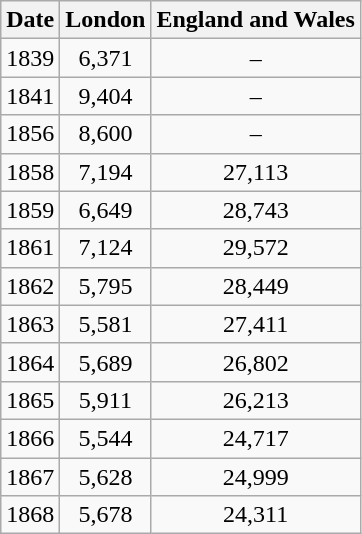<table class="wikitable">
<tr>
<th>Date</th>
<th>London</th>
<th>England and Wales</th>
</tr>
<tr style="text-align:center;">
<td>1839</td>
<td>6,371</td>
<td>–</td>
</tr>
<tr style="text-align:center;">
<td>1841</td>
<td>9,404</td>
<td>–</td>
</tr>
<tr style="text-align:center;">
<td>1856</td>
<td>8,600</td>
<td>–</td>
</tr>
<tr style="text-align:center;">
<td>1858</td>
<td>7,194</td>
<td>27,113</td>
</tr>
<tr style="text-align:center;">
<td>1859</td>
<td>6,649</td>
<td>28,743</td>
</tr>
<tr style="text-align:center;">
<td>1861</td>
<td>7,124</td>
<td>29,572</td>
</tr>
<tr style="text-align:center;">
<td>1862</td>
<td>5,795</td>
<td>28,449</td>
</tr>
<tr style="text-align:center;">
<td>1863</td>
<td>5,581</td>
<td>27,411</td>
</tr>
<tr style="text-align:center;">
<td>1864</td>
<td>5,689</td>
<td>26,802</td>
</tr>
<tr style="text-align:center;">
<td>1865</td>
<td>5,911</td>
<td>26,213</td>
</tr>
<tr style="text-align:center;">
<td>1866</td>
<td>5,544</td>
<td>24,717</td>
</tr>
<tr style="text-align:center;">
<td>1867</td>
<td>5,628</td>
<td>24,999</td>
</tr>
<tr style="text-align:center;">
<td>1868</td>
<td>5,678</td>
<td>24,311</td>
</tr>
</table>
